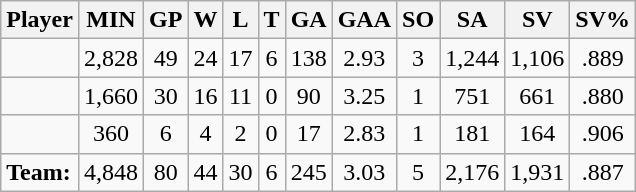<table class="wikitable sortable" style="text-align:center;">
<tr>
<th>Player</th>
<th title="Minutes played">MIN</th>
<th title="Games played in">GP</th>
<th title="Wins">W</th>
<th title="Losses">L</th>
<th title="Ties">T</th>
<th title="Goals against">GA</th>
<th title="Goals against average">GAA</th>
<th title="Shut-outs">SO</th>
<th title="Shots against">SA</th>
<th title="Shots saved">SV</th>
<th title="Save percentage">SV%</th>
</tr>
<tr>
<td style="text-align:left;"></td>
<td>2,828</td>
<td>49</td>
<td>24</td>
<td>17</td>
<td>6</td>
<td>138</td>
<td>2.93</td>
<td>3</td>
<td>1,244</td>
<td>1,106</td>
<td>.889</td>
</tr>
<tr>
<td style="text-align:left;"></td>
<td>1,660</td>
<td>30</td>
<td>16</td>
<td>11</td>
<td>0</td>
<td>90</td>
<td>3.25</td>
<td>1</td>
<td>751</td>
<td>661</td>
<td>.880</td>
</tr>
<tr>
<td style="text-align:left;"></td>
<td>360</td>
<td>6</td>
<td>4</td>
<td>2</td>
<td>0</td>
<td>17</td>
<td>2.83</td>
<td>1</td>
<td>181</td>
<td>164</td>
<td>.906</td>
</tr>
<tr>
<td style="text-align:left;"><strong>Team:</strong></td>
<td>4,848</td>
<td>80</td>
<td>44</td>
<td>30</td>
<td>6</td>
<td>245</td>
<td>3.03</td>
<td>5</td>
<td>2,176</td>
<td>1,931</td>
<td>.887</td>
</tr>
</table>
